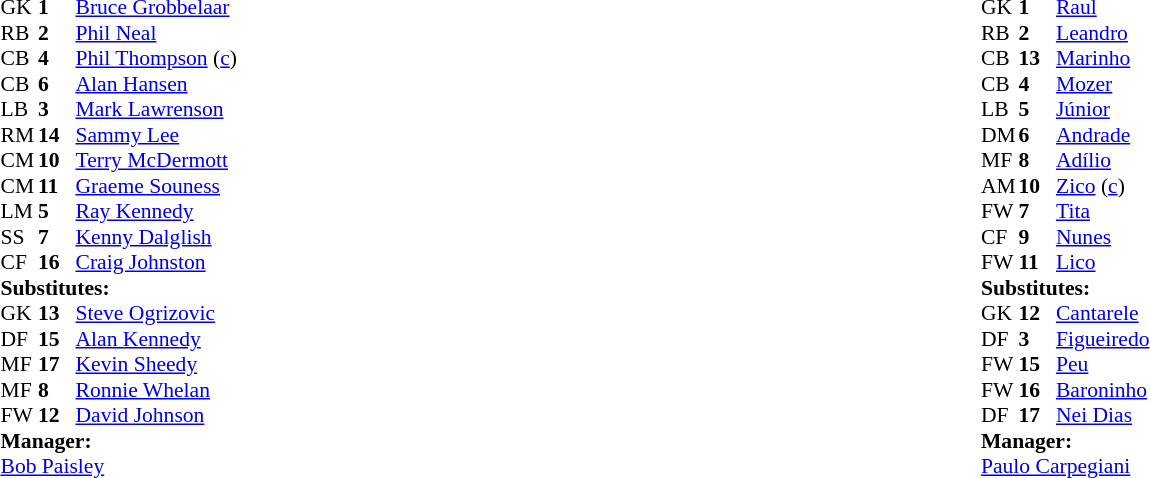<table width=100%>
<tr>
<td valign="top" width="50%"><br><table style="font-size:90%" cellspacing="0" cellpadding="0" align=center>
<tr>
<td colspan="4"></td>
</tr>
<tr>
<th width=25></th>
<th width=25></th>
</tr>
<tr>
<td>GK</td>
<td><strong>1</strong></td>
<td> <a href='#'>Bruce Grobbelaar</a></td>
</tr>
<tr>
<td>RB</td>
<td><strong>2</strong></td>
<td> <a href='#'>Phil Neal</a></td>
</tr>
<tr>
<td>CB</td>
<td><strong>4</strong></td>
<td> <a href='#'>Phil Thompson</a> (<a href='#'>c</a>)</td>
</tr>
<tr>
<td>CB</td>
<td><strong>6</strong></td>
<td> <a href='#'>Alan Hansen</a></td>
</tr>
<tr>
<td>LB</td>
<td><strong>3</strong></td>
<td> <a href='#'>Mark Lawrenson</a></td>
</tr>
<tr>
<td>RM</td>
<td><strong>14</strong></td>
<td> <a href='#'>Sammy Lee</a></td>
</tr>
<tr>
<td>CM</td>
<td><strong>10</strong></td>
<td> <a href='#'>Terry McDermott</a></td>
<td></td>
</tr>
<tr>
<td>CM</td>
<td><strong>11</strong></td>
<td> <a href='#'>Graeme Souness</a></td>
</tr>
<tr>
<td>LM</td>
<td><strong>5</strong></td>
<td> <a href='#'>Ray Kennedy</a></td>
</tr>
<tr>
<td>SS</td>
<td><strong>7</strong></td>
<td> <a href='#'>Kenny Dalglish</a></td>
</tr>
<tr>
<td>CF</td>
<td><strong>16</strong></td>
<td> <a href='#'>Craig Johnston</a></td>
</tr>
<tr>
<td colspan=3><strong>Substitutes:</strong></td>
</tr>
<tr>
<td>GK</td>
<td><strong>13</strong></td>
<td> <a href='#'>Steve Ogrizovic</a></td>
</tr>
<tr>
<td>DF</td>
<td><strong>15</strong></td>
<td> <a href='#'>Alan Kennedy</a></td>
</tr>
<tr>
<td>MF</td>
<td><strong>17</strong></td>
<td> <a href='#'>Kevin Sheedy</a></td>
</tr>
<tr>
<td>MF</td>
<td><strong>8</strong></td>
<td> <a href='#'>Ronnie Whelan</a></td>
</tr>
<tr>
<td>FW</td>
<td><strong>12</strong></td>
<td> <a href='#'>David Johnson</a></td>
<td></td>
</tr>
<tr>
<td colspan=3><strong>Manager:</strong></td>
</tr>
<tr>
<td colspan=4> <a href='#'>Bob Paisley</a></td>
</tr>
</table>
</td>
<td valign="top" width="50%"><br><table style="font-size:90%" cellspacing="0" cellpadding="0" align=center>
<tr>
<td colspan="4"></td>
</tr>
<tr>
<th width=25></th>
<th width=25></th>
</tr>
<tr>
<td>GK</td>
<td><strong>1</strong></td>
<td> <a href='#'>Raul</a></td>
</tr>
<tr>
<td>RB</td>
<td><strong>2</strong></td>
<td> <a href='#'>Leandro</a></td>
</tr>
<tr>
<td>CB</td>
<td><strong>13</strong></td>
<td> <a href='#'>Marinho</a></td>
</tr>
<tr>
<td>CB</td>
<td><strong>4</strong></td>
<td> <a href='#'>Mozer</a></td>
</tr>
<tr>
<td>LB</td>
<td><strong>5</strong></td>
<td> <a href='#'>Júnior</a></td>
</tr>
<tr>
<td>DM</td>
<td><strong>6</strong></td>
<td> <a href='#'>Andrade</a></td>
</tr>
<tr>
<td>MF</td>
<td><strong>8</strong></td>
<td> <a href='#'>Adílio</a></td>
</tr>
<tr>
<td>AM</td>
<td><strong>10</strong></td>
<td> <a href='#'>Zico</a> (<a href='#'>c</a>)</td>
</tr>
<tr>
<td>FW</td>
<td><strong>7</strong></td>
<td> <a href='#'>Tita</a></td>
</tr>
<tr>
<td>CF</td>
<td><strong>9</strong></td>
<td> <a href='#'>Nunes</a></td>
</tr>
<tr>
<td>FW</td>
<td><strong>11</strong></td>
<td> <a href='#'>Lico</a></td>
</tr>
<tr>
<td colspan=3><strong>Substitutes:</strong></td>
</tr>
<tr>
<td>GK</td>
<td><strong>12</strong></td>
<td> <a href='#'>Cantarele</a></td>
</tr>
<tr>
<td>DF</td>
<td><strong>3</strong></td>
<td> <a href='#'>Figueiredo</a></td>
</tr>
<tr>
<td>FW</td>
<td><strong>15</strong></td>
<td> <a href='#'>Peu</a></td>
</tr>
<tr>
<td>FW</td>
<td><strong>16</strong></td>
<td> <a href='#'>Baroninho</a></td>
</tr>
<tr>
<td>DF</td>
<td><strong>17</strong></td>
<td> <a href='#'>Nei Dias</a></td>
</tr>
<tr>
<td colspan=3><strong>Manager:</strong></td>
</tr>
<tr>
<td colspan=4> <a href='#'>Paulo Carpegiani</a></td>
</tr>
</table>
</td>
</tr>
</table>
